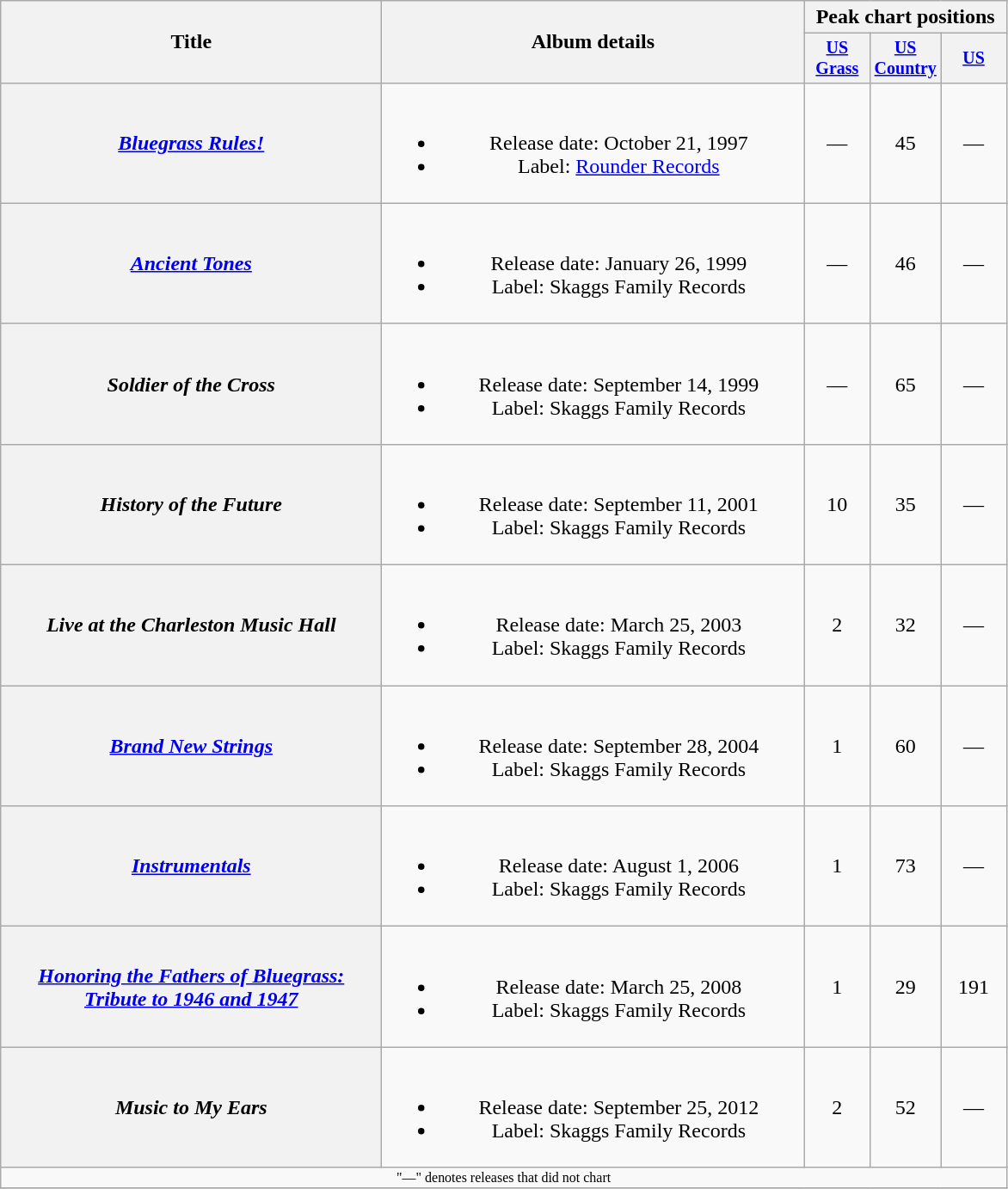<table class="wikitable plainrowheaders" style="text-align:center;">
<tr>
<th rowspan="2" style="width:18em;">Title</th>
<th rowspan="2" style="width:20em;">Album details</th>
<th colspan="3">Peak chart positions</th>
</tr>
<tr style="font-size:smaller;">
<th width="45"><a href='#'>US Grass</a></th>
<th width="45"><a href='#'>US Country</a></th>
<th width="45"><a href='#'>US</a></th>
</tr>
<tr>
<th scope="row"><em><a href='#'>Bluegrass Rules!</a></em></th>
<td><br><ul><li>Release date: October 21, 1997</li><li>Label: <a href='#'>Rounder Records</a></li></ul></td>
<td>—</td>
<td>45</td>
<td>—</td>
</tr>
<tr>
<th scope="row"><em><a href='#'>Ancient Tones</a></em></th>
<td><br><ul><li>Release date: January 26, 1999</li><li>Label: Skaggs Family Records</li></ul></td>
<td>—</td>
<td>46</td>
<td>—</td>
</tr>
<tr>
<th scope="row"><em>Soldier of the Cross</em></th>
<td><br><ul><li>Release date: September 14, 1999</li><li>Label: Skaggs Family Records</li></ul></td>
<td>—</td>
<td>65</td>
<td>—</td>
</tr>
<tr>
<th scope="row"><em>History of the Future</em></th>
<td><br><ul><li>Release date: September 11, 2001</li><li>Label: Skaggs Family Records</li></ul></td>
<td>10</td>
<td>35</td>
<td>—</td>
</tr>
<tr>
<th scope="row"><em>Live at the Charleston Music Hall</em></th>
<td><br><ul><li>Release date: March 25, 2003</li><li>Label: Skaggs Family Records</li></ul></td>
<td>2</td>
<td>32</td>
<td>—</td>
</tr>
<tr>
<th scope="row"><em><a href='#'>Brand New Strings</a></em></th>
<td><br><ul><li>Release date: September 28, 2004</li><li>Label: Skaggs Family Records</li></ul></td>
<td>1</td>
<td>60</td>
<td>—</td>
</tr>
<tr>
<th scope="row"><em><a href='#'>Instrumentals</a></em></th>
<td><br><ul><li>Release date: August 1, 2006</li><li>Label: Skaggs Family Records</li></ul></td>
<td>1</td>
<td>73</td>
<td>—</td>
</tr>
<tr>
<th scope="row"><em><a href='#'>Honoring the Fathers of Bluegrass:<br>Tribute to 1946 and 1947</a></em></th>
<td><br><ul><li>Release date: March 25, 2008</li><li>Label: Skaggs Family Records</li></ul></td>
<td>1</td>
<td>29</td>
<td>191</td>
</tr>
<tr>
<th scope="row"><em>Music to My Ears</em></th>
<td><br><ul><li>Release date: September 25, 2012</li><li>Label: Skaggs Family Records</li></ul></td>
<td>2</td>
<td>52</td>
<td>—</td>
</tr>
<tr>
<td colspan="5" style="font-size:8pt">"—" denotes releases that did not chart</td>
</tr>
<tr>
</tr>
</table>
